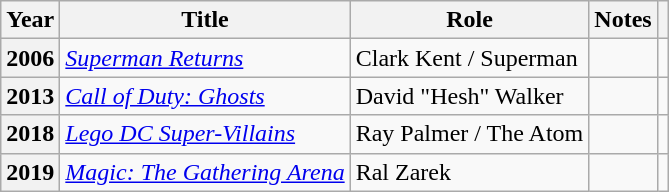<table class="wikitable sortable">
<tr>
<th>Year</th>
<th>Title</th>
<th>Role</th>
<th scope="col" class="unsortable">Notes</th>
<th scope="col" class="unsortable"></th>
</tr>
<tr>
<th row=scope>2006</th>
<td><em><a href='#'>Superman Returns</a></em></td>
<td>Clark Kent / Superman</td>
<td></td>
<td></td>
</tr>
<tr>
<th row=scope>2013</th>
<td><em><a href='#'>Call of Duty: Ghosts</a></em></td>
<td>David "Hesh" Walker</td>
<td></td>
<td></td>
</tr>
<tr>
<th row=scope>2018</th>
<td><em><a href='#'>Lego DC Super-Villains</a></em></td>
<td>Ray Palmer / The Atom</td>
<td></td>
<td></td>
</tr>
<tr>
<th row=scope>2019</th>
<td><em><a href='#'>Magic: The Gathering Arena</a></em></td>
<td>Ral Zarek</td>
<td></td>
</tr>
</table>
